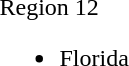<table>
<tr>
<td>Region 12<br><ul><li>Florida</li></ul></td>
</tr>
</table>
